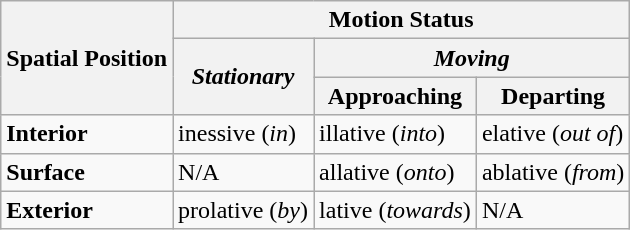<table class="wikitable">
<tr>
<th rowspan="3">Spatial Position</th>
<th colspan="3">Motion Status</th>
</tr>
<tr>
<th rowspan="2"><em>Stationary</em></th>
<th colspan="2"><em>Moving</em></th>
</tr>
<tr>
<th><strong>Approaching</strong></th>
<th><strong>Departing</strong></th>
</tr>
<tr>
<td><strong>Interior</strong></td>
<td>inessive (<em>in</em>)<br></td>
<td>illative (<em>into</em>)<br></td>
<td>elative (<em>out of</em>)<br></td>
</tr>
<tr>
<td><strong>Surface</strong></td>
<td>N/A</td>
<td>allative (<em>onto</em>)<br></td>
<td>ablative (<em>from</em>)<br></td>
</tr>
<tr>
<td><strong>Exterior</strong></td>
<td>prolative (<em>by</em>)<br></td>
<td>lative (<em>towards</em>)<br></td>
<td>N/A</td>
</tr>
</table>
